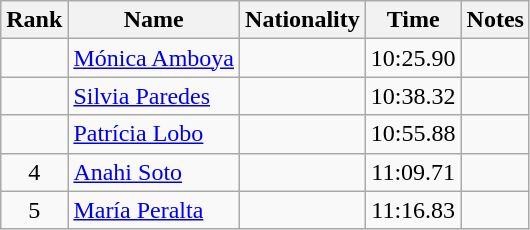<table class="wikitable sortable" style="text-align:center">
<tr>
<th>Rank</th>
<th>Name</th>
<th>Nationality</th>
<th>Time</th>
<th>Notes</th>
</tr>
<tr>
<td></td>
<td align=left><a href='#'>Mónica Amboya</a></td>
<td align=left></td>
<td>10:25.90</td>
<td></td>
</tr>
<tr>
<td></td>
<td align=left><a href='#'>Silvia Paredes</a></td>
<td align=left></td>
<td>10:38.32</td>
<td></td>
</tr>
<tr>
<td></td>
<td align=left><a href='#'>Patrícia Lobo</a></td>
<td align=left></td>
<td>10:55.88</td>
<td></td>
</tr>
<tr>
<td>4</td>
<td align=left><a href='#'>Anahi Soto</a></td>
<td align=left></td>
<td>11:09.71</td>
<td></td>
</tr>
<tr>
<td>5</td>
<td align=left><a href='#'>María Peralta</a></td>
<td align=left></td>
<td>11:16.83</td>
<td></td>
</tr>
</table>
